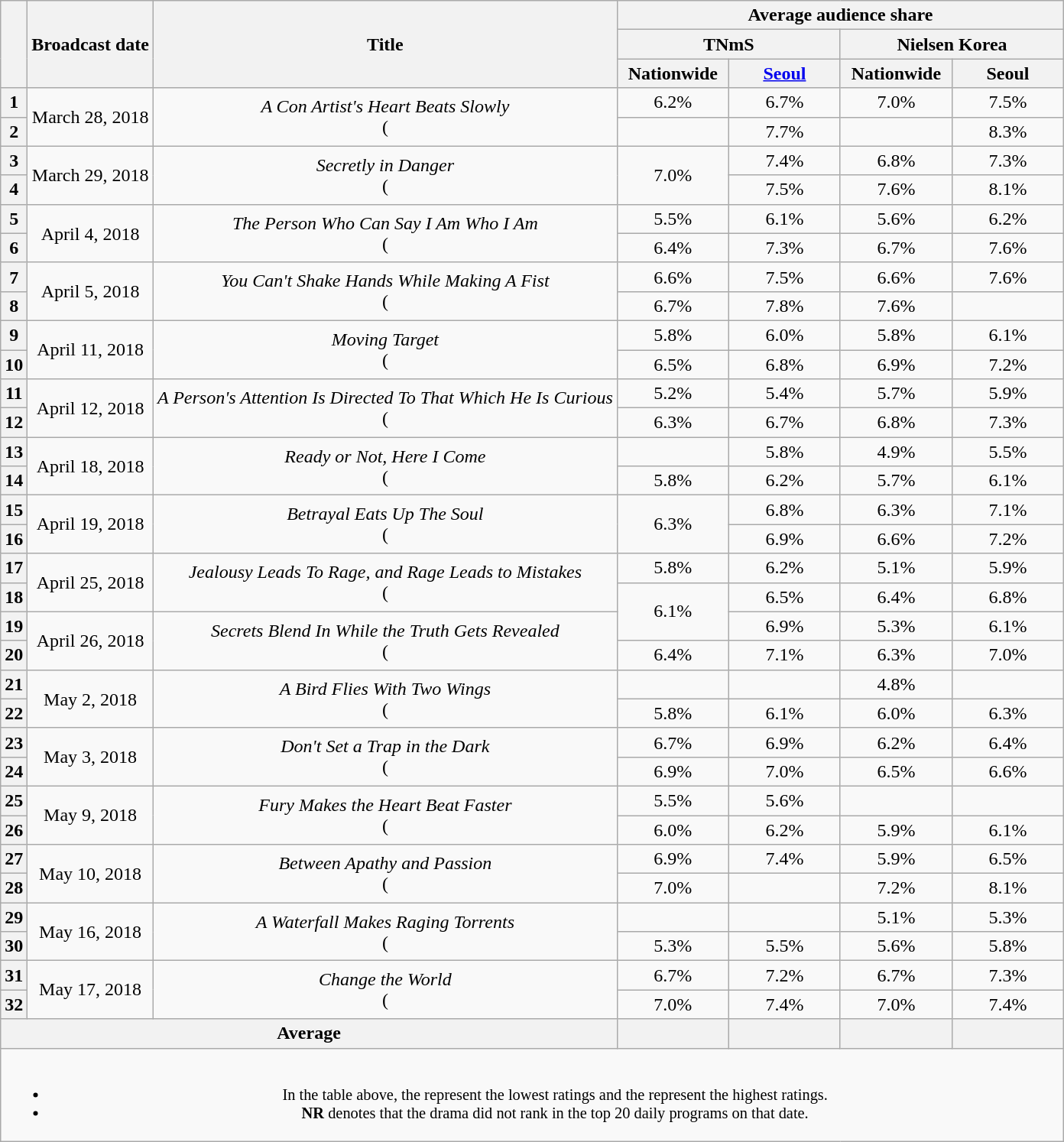<table class="wikitable" style="text-align:center">
<tr>
<th rowspan="3"></th>
<th rowspan="3">Broadcast date</th>
<th rowspan="3">Title</th>
<th colspan="4">Average audience share</th>
</tr>
<tr>
<th colspan="2">TNmS</th>
<th colspan="2">Nielsen Korea</th>
</tr>
<tr>
<th width="90">Nationwide</th>
<th width="90"><a href='#'>Seoul</a></th>
<th width="90">Nationwide</th>
<th width="90">Seoul</th>
</tr>
<tr>
<th>1</th>
<td rowspan="2">March 28, 2018</td>
<td rowspan="2"><em>A Con Artist's Heart Beats Slowly</em><br>(</td>
<td>6.2% </td>
<td>6.7%</td>
<td>7.0% </td>
<td>7.5% </td>
</tr>
<tr>
<th>2</th>
<td> </td>
<td>7.7%</td>
<td> </td>
<td>8.3% </td>
</tr>
<tr>
<th>3</th>
<td rowspan="2">March 29, 2018</td>
<td rowspan="2"><em>Secretly in Danger</em><br>(</td>
<td rowspan="2">7.0% </td>
<td>7.4%</td>
<td>6.8% </td>
<td>7.3% </td>
</tr>
<tr>
<th>4</th>
<td>7.5%</td>
<td>7.6% </td>
<td>8.1% </td>
</tr>
<tr>
<th>5</th>
<td rowspan="2">April 4, 2018</td>
<td rowspan="2"><em>The Person Who Can Say I Am Who I Am</em><br>(</td>
<td>5.5% </td>
<td>6.1%</td>
<td>5.6% </td>
<td>6.2% </td>
</tr>
<tr>
<th>6</th>
<td>6.4% </td>
<td>7.3%</td>
<td>6.7% </td>
<td>7.6% </td>
</tr>
<tr>
<th>7</th>
<td rowspan="2">April 5, 2018</td>
<td rowspan="2"><em>You Can't Shake Hands While Making A Fist</em><br>(</td>
<td>6.6% </td>
<td>7.5%</td>
<td>6.6% </td>
<td>7.6% </td>
</tr>
<tr>
<th>8</th>
<td>6.7% </td>
<td>7.8%</td>
<td>7.6% </td>
<td> </td>
</tr>
<tr>
<th>9</th>
<td rowspan="2">April 11, 2018</td>
<td rowspan="2"><em>Moving Target</em><br>(</td>
<td>5.8% </td>
<td>6.0%</td>
<td>5.8% </td>
<td>6.1% </td>
</tr>
<tr>
<th>10</th>
<td>6.5% </td>
<td>6.8%</td>
<td>6.9% </td>
<td>7.2% </td>
</tr>
<tr>
<th>11</th>
<td rowspan="2">April 12, 2018</td>
<td rowspan="2"><em>A Person's Attention Is Directed To That Which He Is Curious</em><br>(</td>
<td>5.2% </td>
<td>5.4%</td>
<td>5.7% </td>
<td>5.9% </td>
</tr>
<tr>
<th>12</th>
<td>6.3% </td>
<td>6.7%</td>
<td>6.8% </td>
<td>7.3% </td>
</tr>
<tr>
<th>13</th>
<td rowspan="2">April 18, 2018</td>
<td rowspan="2"><em>Ready or Not, Here I Come</em><br>(</td>
<td> </td>
<td>5.8%</td>
<td>4.9% </td>
<td>5.5% </td>
</tr>
<tr>
<th>14</th>
<td>5.8% </td>
<td>6.2%</td>
<td>5.7% </td>
<td>6.1% </td>
</tr>
<tr>
<th>15</th>
<td rowspan="2">April 19, 2018</td>
<td rowspan="2"><em>Betrayal Eats Up The Soul</em><br>(</td>
<td rowspan="2">6.3% </td>
<td>6.8%</td>
<td>6.3% </td>
<td>7.1% </td>
</tr>
<tr>
<th>16</th>
<td>6.9%</td>
<td>6.6% </td>
<td>7.2% </td>
</tr>
<tr>
<th>17</th>
<td rowspan="2">April 25, 2018</td>
<td rowspan="2"><em>Jealousy Leads To Rage, and Rage Leads to Mistakes</em><br>(</td>
<td>5.8% </td>
<td>6.2%</td>
<td>5.1% </td>
<td>5.9% </td>
</tr>
<tr>
<th>18</th>
<td rowspan="2">6.1% </td>
<td>6.5%</td>
<td>6.4% </td>
<td>6.8% </td>
</tr>
<tr>
<th>19</th>
<td rowspan="2">April 26, 2018</td>
<td rowspan="2"><em>Secrets Blend In While the Truth Gets Revealed</em><br>(</td>
<td>6.9%</td>
<td>5.3% </td>
<td>6.1% </td>
</tr>
<tr>
<th>20</th>
<td>6.4% </td>
<td>7.1%</td>
<td>6.3% </td>
<td>7.0% </td>
</tr>
<tr>
<th>21</th>
<td rowspan="2">May 2, 2018</td>
<td rowspan="2"><em>A Bird Flies With Two Wings</em><br>(</td>
<td> </td>
<td></td>
<td>4.8% </td>
<td> </td>
</tr>
<tr>
<th>22</th>
<td>5.8% </td>
<td>6.1%</td>
<td>6.0% </td>
<td>6.3% </td>
</tr>
<tr>
<th>23</th>
<td rowspan="2">May 3, 2018</td>
<td rowspan="2"><em>Don't Set a Trap in the Dark</em><br>(</td>
<td>6.7% </td>
<td>6.9%</td>
<td>6.2% </td>
<td>6.4% </td>
</tr>
<tr>
<th>24</th>
<td>6.9% </td>
<td>7.0%</td>
<td>6.5% </td>
<td>6.6% </td>
</tr>
<tr>
<th>25</th>
<td rowspan="2">May 9, 2018</td>
<td rowspan="2"><em>Fury Makes the Heart Beat Faster</em><br>(</td>
<td>5.5% </td>
<td>5.6%</td>
<td> </td>
<td> </td>
</tr>
<tr>
<th>26</th>
<td>6.0% </td>
<td>6.2%</td>
<td>5.9% </td>
<td>6.1% </td>
</tr>
<tr>
<th>27</th>
<td rowspan="2">May 10, 2018</td>
<td rowspan="2"><em>Between Apathy and Passion</em><br>(</td>
<td>6.9% </td>
<td>7.4%</td>
<td>5.9% </td>
<td>6.5% </td>
</tr>
<tr>
<th>28</th>
<td>7.0% </td>
<td></td>
<td>7.2% </td>
<td>8.1% </td>
</tr>
<tr>
<th>29</th>
<td rowspan="2">May 16, 2018</td>
<td rowspan="2"><em>A Waterfall Makes Raging Torrents</em><br>(</td>
<td> </td>
<td></td>
<td>5.1% </td>
<td>5.3% </td>
</tr>
<tr>
<th>30</th>
<td>5.3% </td>
<td>5.5%</td>
<td>5.6% </td>
<td>5.8% </td>
</tr>
<tr>
<th>31</th>
<td rowspan="2">May 17, 2018</td>
<td rowspan="2"><em>Change the World</em><br>(</td>
<td>6.7% </td>
<td>7.2%</td>
<td>6.7% </td>
<td>7.3% </td>
</tr>
<tr>
<th>32</th>
<td>7.0% </td>
<td>7.4%</td>
<td>7.0% </td>
<td>7.4% </td>
</tr>
<tr>
<th colspan="3">Average</th>
<th></th>
<th></th>
<th></th>
<th></th>
</tr>
<tr>
<td colspan="7" style="font-size:85%"><br><ul><li>In the table above, the <strong></strong> represent the lowest ratings and the <strong></strong> represent the highest ratings.</li><li><strong>NR</strong> denotes that the drama did not rank in the top 20 daily programs on that date.</li></ul></td>
</tr>
</table>
